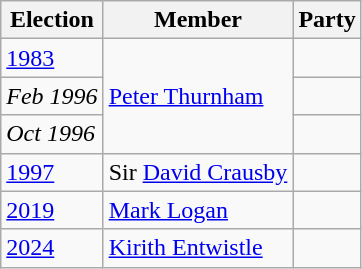<table class="wikitable">
<tr>
<th>Election</th>
<th>Member</th>
<th colspan=2>Party</th>
</tr>
<tr>
<td><a href='#'>1983</a></td>
<td rowspan="3"><a href='#'>Peter Thurnham</a></td>
<td></td>
</tr>
<tr>
<td><em>Feb 1996</em></td>
<td></td>
</tr>
<tr>
<td><em>Oct 1996</em></td>
<td></td>
</tr>
<tr>
<td><a href='#'>1997</a></td>
<td>Sir <a href='#'>David Crausby</a></td>
<td></td>
</tr>
<tr>
<td><a href='#'>2019</a></td>
<td><a href='#'>Mark Logan</a></td>
<td></td>
</tr>
<tr>
<td><a href='#'>2024</a></td>
<td><a href='#'>Kirith Entwistle</a></td>
<td></td>
</tr>
</table>
